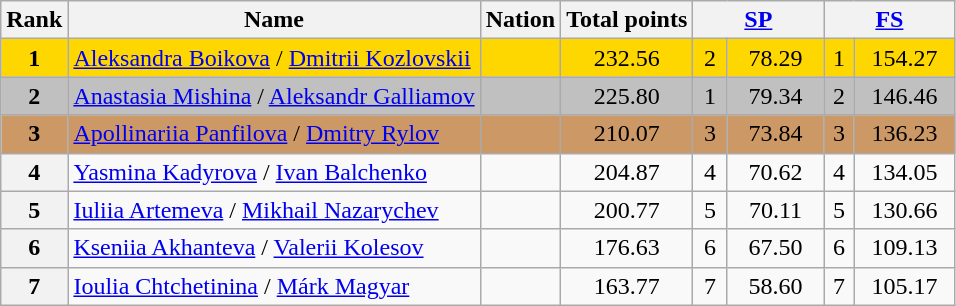<table class="wikitable sortable">
<tr>
<th>Rank</th>
<th>Name</th>
<th>Nation</th>
<th>Total points</th>
<th colspan="2" width="80px"><a href='#'>SP</a></th>
<th colspan="2" width="80px"><a href='#'>FS</a></th>
</tr>
<tr bgcolor="gold">
<td align="center"><strong>1</strong></td>
<td><a href='#'>Aleksandra Boikova</a> / <a href='#'>Dmitrii Kozlovskii</a></td>
<td></td>
<td align="center">232.56</td>
<td align="center">2</td>
<td align="center">78.29</td>
<td align="center">1</td>
<td align="center">154.27</td>
</tr>
<tr bgcolor="silver">
<td align="center"><strong>2</strong></td>
<td><a href='#'>Anastasia Mishina</a> / <a href='#'>Aleksandr Galliamov</a></td>
<td></td>
<td align="center">225.80</td>
<td align="center">1</td>
<td align="center">79.34</td>
<td align="center">2</td>
<td align="center">146.46</td>
</tr>
<tr bgcolor="cc9966">
<td align="center"><strong>3</strong></td>
<td><a href='#'>Apollinariia Panfilova</a> / <a href='#'>Dmitry Rylov</a></td>
<td></td>
<td align="center">210.07</td>
<td align="center">3</td>
<td align="center">73.84</td>
<td align="center">3</td>
<td align="center">136.23</td>
</tr>
<tr>
<th>4</th>
<td><a href='#'>Yasmina Kadyrova</a> / <a href='#'>Ivan Balchenko</a></td>
<td></td>
<td align="center">204.87</td>
<td align="center">4</td>
<td align="center">70.62</td>
<td align="center">4</td>
<td align="center">134.05</td>
</tr>
<tr>
<th>5</th>
<td><a href='#'>Iuliia Artemeva</a> / <a href='#'>Mikhail Nazarychev</a></td>
<td></td>
<td align="center">200.77</td>
<td align="center">5</td>
<td align="center">70.11</td>
<td align="center">5</td>
<td align="center">130.66</td>
</tr>
<tr>
<th>6</th>
<td><a href='#'>Kseniia Akhanteva</a> / <a href='#'>Valerii Kolesov</a></td>
<td></td>
<td align="center">176.63</td>
<td align="center">6</td>
<td align="center">67.50</td>
<td align="center">6</td>
<td align="center">109.13</td>
</tr>
<tr>
<th>7</th>
<td><a href='#'>Ioulia Chtchetinina</a> / <a href='#'>Márk Magyar</a></td>
<td></td>
<td align="center">163.77</td>
<td align="center">7</td>
<td align="center">58.60</td>
<td align="center">7</td>
<td align="center">105.17</td>
</tr>
</table>
